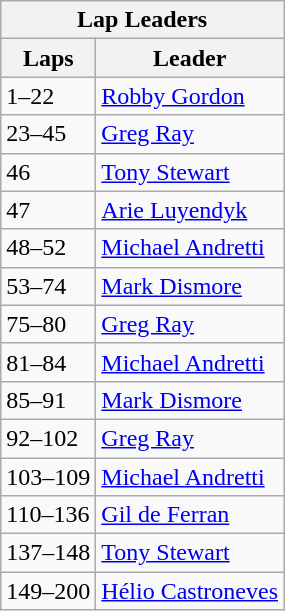<table class="wikitable">
<tr>
<th colspan=2>Lap Leaders</th>
</tr>
<tr>
<th>Laps</th>
<th>Leader</th>
</tr>
<tr>
<td>1–22</td>
<td><a href='#'>Robby Gordon</a></td>
</tr>
<tr>
<td>23–45</td>
<td><a href='#'>Greg Ray</a></td>
</tr>
<tr>
<td>46</td>
<td><a href='#'>Tony Stewart</a></td>
</tr>
<tr>
<td>47</td>
<td><a href='#'>Arie Luyendyk</a></td>
</tr>
<tr>
<td>48–52</td>
<td><a href='#'>Michael Andretti</a></td>
</tr>
<tr>
<td>53–74</td>
<td><a href='#'>Mark Dismore</a></td>
</tr>
<tr>
<td>75–80</td>
<td><a href='#'>Greg Ray</a></td>
</tr>
<tr>
<td>81–84</td>
<td><a href='#'>Michael Andretti</a></td>
</tr>
<tr>
<td>85–91</td>
<td><a href='#'>Mark Dismore</a></td>
</tr>
<tr>
<td>92–102</td>
<td><a href='#'>Greg Ray</a></td>
</tr>
<tr>
<td>103–109</td>
<td><a href='#'>Michael Andretti</a></td>
</tr>
<tr>
<td>110–136</td>
<td><a href='#'>Gil de Ferran</a></td>
</tr>
<tr>
<td>137–148</td>
<td><a href='#'>Tony Stewart</a></td>
</tr>
<tr>
<td>149–200</td>
<td><a href='#'>Hélio Castroneves</a></td>
</tr>
</table>
